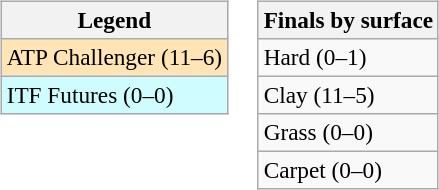<table>
<tr valign=top>
<td><br><table class=wikitable style=font-size:97%>
<tr>
<th>Legend</th>
</tr>
<tr bgcolor=moccasin>
<td>ATP Challenger (11–6)</td>
</tr>
<tr bgcolor=cffcff>
<td>ITF Futures (0–0)</td>
</tr>
</table>
</td>
<td><br><table class=wikitable style=font-size:97%>
<tr>
<th>Finals by surface</th>
</tr>
<tr>
<td>Hard (0–1)</td>
</tr>
<tr>
<td>Clay (11–5)</td>
</tr>
<tr>
<td>Grass (0–0)</td>
</tr>
<tr>
<td>Carpet (0–0)</td>
</tr>
</table>
</td>
</tr>
</table>
